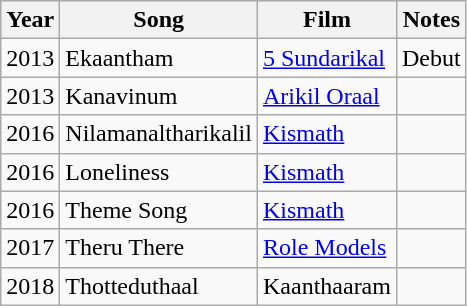<table class="wikitable">
<tr>
<th>Year</th>
<th>Song</th>
<th>Film</th>
<th>Notes</th>
</tr>
<tr>
<td>2013</td>
<td>Ekaantham</td>
<td><a href='#'>5 Sundarikal</a></td>
<td>Debut</td>
</tr>
<tr>
<td>2013</td>
<td>Kanavinum</td>
<td><a href='#'>Arikil Oraal</a></td>
<td></td>
</tr>
<tr>
<td>2016</td>
<td>Nilamanaltharikalil</td>
<td><a href='#'>Kismath</a></td>
<td></td>
</tr>
<tr>
<td>2016</td>
<td>Loneliness</td>
<td><a href='#'>Kismath</a></td>
<td></td>
</tr>
<tr>
<td>2016</td>
<td>Theme Song</td>
<td><a href='#'>Kismath</a></td>
<td></td>
</tr>
<tr>
<td>2017</td>
<td>Theru There</td>
<td><a href='#'>Role Models</a></td>
<td></td>
</tr>
<tr>
<td>2018</td>
<td>Thotteduthaal</td>
<td>Kaanthaaram</td>
<td></td>
</tr>
</table>
